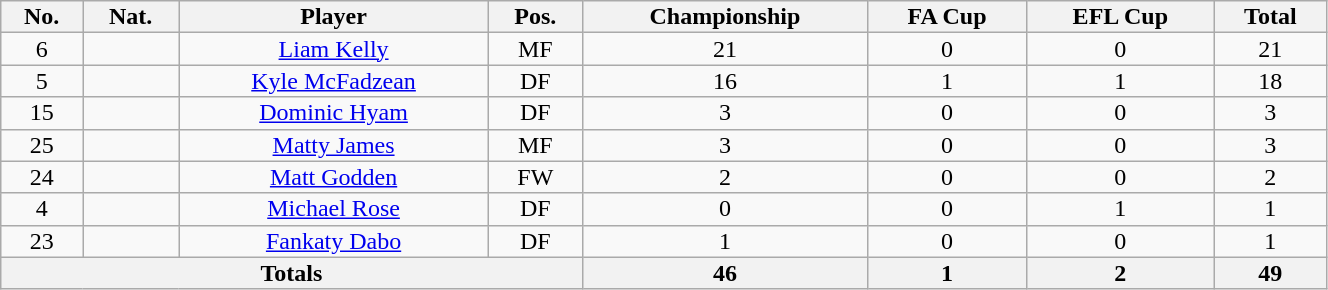<table class="wikitable sortable alternance" style="font-size:100%; text-align:center; line-height:14px; width:70%;">
<tr>
<th>No.</th>
<th>Nat.</th>
<th>Player</th>
<th>Pos.</th>
<th>Championship</th>
<th>FA Cup</th>
<th>EFL Cup</th>
<th>Total</th>
</tr>
<tr>
<td>6</td>
<td></td>
<td><a href='#'>Liam Kelly</a></td>
<td>MF</td>
<td>21</td>
<td>0</td>
<td>0</td>
<td>21</td>
</tr>
<tr>
<td>5</td>
<td></td>
<td><a href='#'>Kyle McFadzean</a></td>
<td>DF</td>
<td>16</td>
<td>1</td>
<td>1</td>
<td>18</td>
</tr>
<tr>
<td>15</td>
<td></td>
<td><a href='#'>Dominic Hyam</a></td>
<td>DF</td>
<td>3</td>
<td>0</td>
<td>0</td>
<td>3</td>
</tr>
<tr>
<td>25</td>
<td></td>
<td><a href='#'>Matty James</a></td>
<td>MF</td>
<td>3</td>
<td>0</td>
<td>0</td>
<td>3</td>
</tr>
<tr>
<td>24</td>
<td></td>
<td><a href='#'>Matt Godden</a></td>
<td>FW</td>
<td>2</td>
<td>0</td>
<td>0</td>
<td>2</td>
</tr>
<tr>
<td>4</td>
<td></td>
<td><a href='#'>Michael Rose</a></td>
<td>DF</td>
<td>0</td>
<td>0</td>
<td>1</td>
<td>1</td>
</tr>
<tr>
<td>23</td>
<td></td>
<td><a href='#'>Fankaty Dabo</a></td>
<td>DF</td>
<td>1</td>
<td>0</td>
<td>0</td>
<td>1</td>
</tr>
<tr class="sortbottom">
<th colspan="4">Totals</th>
<th>46</th>
<th>1</th>
<th>2</th>
<th>49</th>
</tr>
</table>
